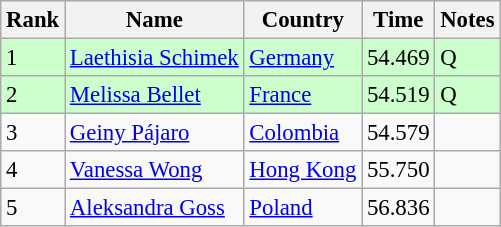<table class="wikitable" style="font-size:95%" style="text-align:center; width:35em;">
<tr>
<th>Rank</th>
<th>Name</th>
<th>Country</th>
<th>Time</th>
<th>Notes</th>
</tr>
<tr bgcolor=ccffcc>
<td>1</td>
<td align=left><a href='#'>Laethisia Schimek</a></td>
<td align="left"> <a href='#'>Germany</a></td>
<td>54.469</td>
<td>Q</td>
</tr>
<tr bgcolor=ccffcc>
<td>2</td>
<td align=left><a href='#'>Melissa Bellet</a></td>
<td align="left"> <a href='#'>France</a></td>
<td>54.519</td>
<td>Q</td>
</tr>
<tr>
<td>3</td>
<td align=left><a href='#'>Geiny Pájaro</a></td>
<td align="left"> <a href='#'>Colombia</a></td>
<td>54.579</td>
<td></td>
</tr>
<tr>
<td>4</td>
<td align=left><a href='#'>Vanessa Wong</a></td>
<td align=left> <a href='#'>Hong Kong</a></td>
<td>55.750</td>
<td></td>
</tr>
<tr>
<td>5</td>
<td align=left><a href='#'>Aleksandra Goss</a></td>
<td align=left> <a href='#'>Poland</a></td>
<td>56.836</td>
<td></td>
</tr>
</table>
